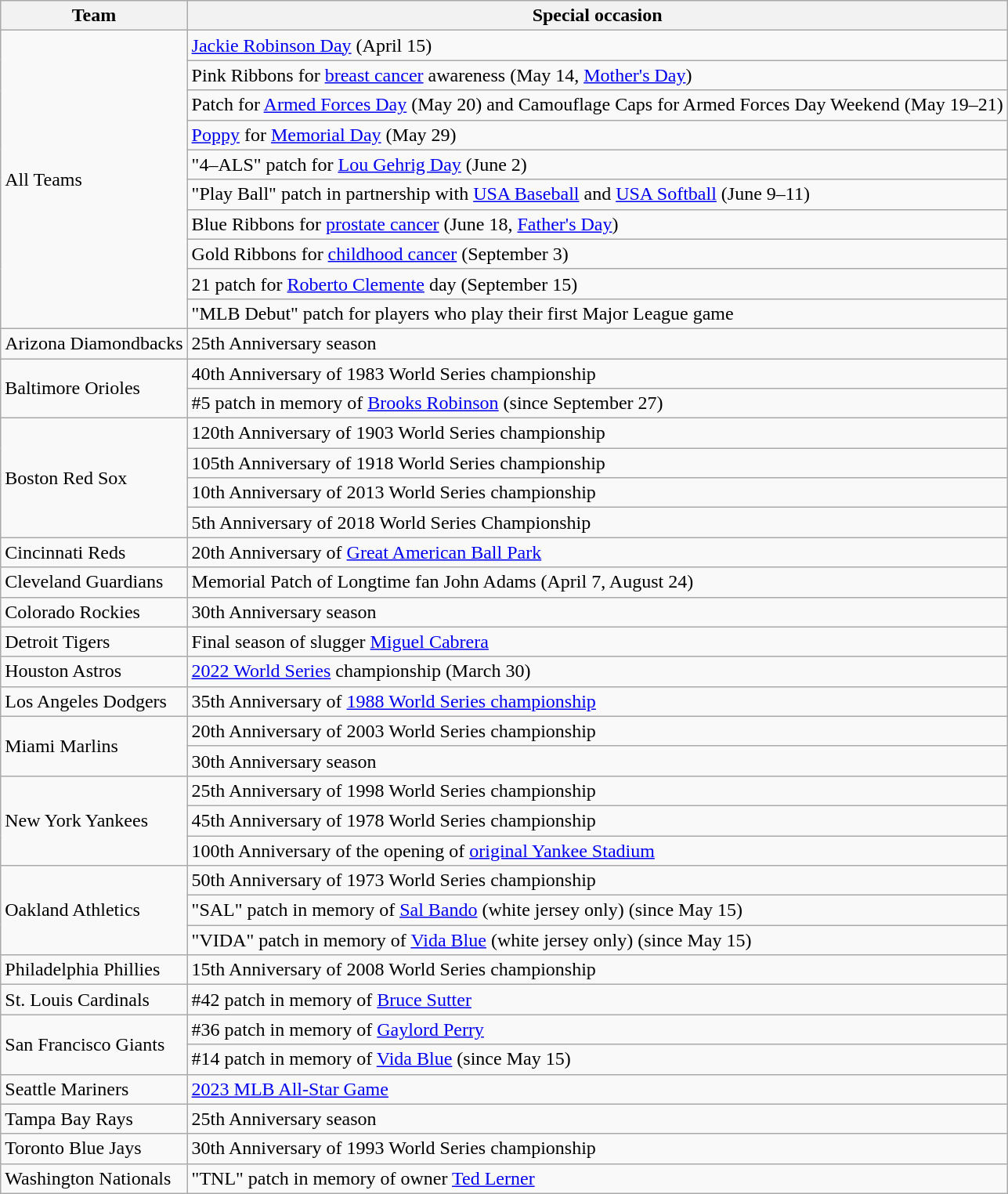<table class="wikitable">
<tr>
<th>Team</th>
<th>Special occasion</th>
</tr>
<tr>
<td rowspan="10">All Teams</td>
<td><a href='#'>Jackie Robinson Day</a> (April 15)</td>
</tr>
<tr>
<td>Pink Ribbons for <a href='#'>breast cancer</a> awareness (May 14, <a href='#'>Mother's Day</a>)</td>
</tr>
<tr>
<td>Patch for <a href='#'>Armed Forces Day</a> (May 20) and Camouflage Caps for Armed Forces Day Weekend (May 19–21)</td>
</tr>
<tr>
<td><a href='#'>Poppy</a> for <a href='#'>Memorial Day</a> (May 29)</td>
</tr>
<tr>
<td>"4–ALS" patch for <a href='#'>Lou Gehrig Day</a> (June 2)</td>
</tr>
<tr>
<td>"Play Ball" patch in partnership with <a href='#'>USA Baseball</a> and <a href='#'>USA Softball</a> (June 9–11)</td>
</tr>
<tr>
<td>Blue Ribbons for <a href='#'>prostate cancer</a> (June 18, <a href='#'>Father's Day</a>)</td>
</tr>
<tr>
<td>Gold Ribbons for <a href='#'>childhood cancer</a> (September 3)</td>
</tr>
<tr>
<td>21 patch for <a href='#'>Roberto Clemente</a> day (September 15)</td>
</tr>
<tr>
<td>"MLB Debut" patch for players who play their first Major League game</td>
</tr>
<tr>
<td>Arizona Diamondbacks</td>
<td>25th Anniversary season</td>
</tr>
<tr>
<td rowspan="2">Baltimore Orioles</td>
<td>40th Anniversary of 1983 World Series championship</td>
</tr>
<tr>
<td>#5 patch in memory of <a href='#'>Brooks Robinson</a> (since September 27)</td>
</tr>
<tr>
<td rowspan="4">Boston Red Sox</td>
<td>120th Anniversary of 1903 World Series championship</td>
</tr>
<tr>
<td>105th Anniversary of 1918 World Series championship</td>
</tr>
<tr>
<td>10th Anniversary of 2013 World Series championship</td>
</tr>
<tr>
<td>5th Anniversary of 2018 World Series Championship</td>
</tr>
<tr>
<td>Cincinnati Reds</td>
<td>20th Anniversary of <a href='#'>Great American Ball Park</a></td>
</tr>
<tr>
<td>Cleveland Guardians</td>
<td>Memorial Patch of Longtime fan John Adams (April 7, August 24)</td>
</tr>
<tr>
<td>Colorado Rockies</td>
<td>30th Anniversary season</td>
</tr>
<tr>
<td>Detroit Tigers</td>
<td>Final season of slugger <a href='#'>Miguel Cabrera</a></td>
</tr>
<tr>
<td>Houston Astros</td>
<td><a href='#'>2022 World Series</a> championship (March 30)</td>
</tr>
<tr>
<td>Los Angeles Dodgers</td>
<td>35th Anniversary of <a href='#'>1988 World Series championship</a></td>
</tr>
<tr>
<td rowspan="2">Miami Marlins</td>
<td>20th Anniversary of 2003 World Series championship</td>
</tr>
<tr>
<td>30th Anniversary season</td>
</tr>
<tr>
<td rowspan="3">New York Yankees</td>
<td>25th Anniversary of 1998 World Series championship</td>
</tr>
<tr>
<td>45th Anniversary of 1978 World Series championship</td>
</tr>
<tr>
<td>100th Anniversary of the opening of <a href='#'>original Yankee Stadium</a></td>
</tr>
<tr>
<td rowspan="3">Oakland Athletics</td>
<td>50th Anniversary of 1973 World Series championship</td>
</tr>
<tr>
<td>"SAL" patch in memory of <a href='#'>Sal Bando</a> (white jersey only) (since May 15)</td>
</tr>
<tr>
<td>"VIDA" patch in memory of <a href='#'>Vida Blue</a> (white jersey only) (since May 15)</td>
</tr>
<tr>
<td>Philadelphia Phillies</td>
<td>15th Anniversary of 2008 World Series championship</td>
</tr>
<tr>
<td>St. Louis Cardinals</td>
<td>#42 patch in memory of <a href='#'>Bruce Sutter</a></td>
</tr>
<tr>
<td rowspan="2">San Francisco Giants</td>
<td>#36 patch in memory of <a href='#'>Gaylord Perry</a></td>
</tr>
<tr>
<td>#14 patch in memory of <a href='#'>Vida Blue</a> (since May 15)</td>
</tr>
<tr>
<td>Seattle Mariners</td>
<td><a href='#'>2023 MLB All-Star Game</a></td>
</tr>
<tr>
<td>Tampa Bay Rays</td>
<td>25th Anniversary season</td>
</tr>
<tr>
<td>Toronto Blue Jays</td>
<td>30th Anniversary of 1993 World Series championship</td>
</tr>
<tr>
<td>Washington Nationals</td>
<td>"TNL" patch in memory of owner <a href='#'>Ted Lerner</a></td>
</tr>
</table>
